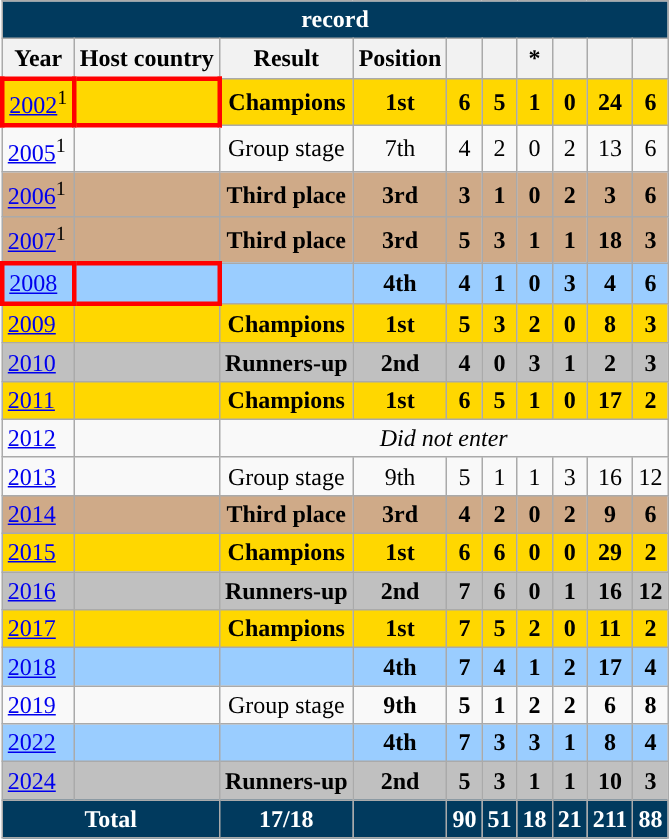<table class="wikitable" style="text-align: center">
<tr>
<th colspan=10 style="background: #013A5E; color: #FFFFFF;"><a href='#'></a> record</th>
</tr>
<tr>
<th>Year</th>
<th>Host country</th>
<th>Result</th>
<th>Position</th>
<th></th>
<th></th>
<th>*</th>
<th></th>
<th></th>
<th></th>
</tr>
<tr bgcolor=gold>
<td style="text-align: left; border: 3px solid red"><a href='#'>2002</a><sup>1</sup></td>
<td style="text-align: left; border: 3px solid red"><br></td>
<td><strong>Champions</strong></td>
<td><strong>1st</strong></td>
<td><strong>6</strong></td>
<td><strong>5</strong></td>
<td><strong>1</strong></td>
<td><strong>0</strong></td>
<td><strong>24</strong></td>
<td><strong>6</strong></td>
</tr>
<tr>
<td style="text-align: left"><a href='#'>2005</a><sup>1</sup></td>
<td style="text-align: left"></td>
<td>Group stage</td>
<td>7th</td>
<td>4</td>
<td>2</td>
<td>0</td>
<td>2</td>
<td>13</td>
<td>6</td>
</tr>
<tr bgcolor=#CFAA88>
<td style="text-align: left"><a href='#'>2006</a><sup>1</sup></td>
<td style="text-align: left"></td>
<td><strong>Third place</strong></td>
<td><strong>3rd</strong></td>
<td><strong>3</strong></td>
<td><strong>1</strong></td>
<td><strong>0</strong></td>
<td><strong>2</strong></td>
<td><strong>3</strong></td>
<td><strong>6</strong></td>
</tr>
<tr bgcolor=#CFAA88>
<td style="text-align: left"><a href='#'>2007</a><sup>1</sup></td>
<td style="text-align: left"></td>
<td><strong>Third place</strong></td>
<td><strong>3rd</strong></td>
<td><strong>5</strong></td>
<td><strong>3</strong></td>
<td><strong>1</strong></td>
<td><strong>1</strong></td>
<td><strong>18</strong></td>
<td><strong>3</strong></td>
</tr>
<tr bgcolor=#9acdff>
<td style="text-align: left; border: 3px solid red"><a href='#'>2008</a></td>
<td style="text-align: left; border: 3px solid red"></td>
<td><strong></strong></td>
<td><strong>4th</strong></td>
<td><strong>4</strong></td>
<td><strong>1</strong></td>
<td><strong>0</strong></td>
<td><strong>3</strong></td>
<td><strong>4</strong></td>
<td><strong>6</strong></td>
</tr>
<tr bgcolor=gold>
<td style="text-align: left"><a href='#'>2009</a></td>
<td style="text-align: left"></td>
<td><strong>Champions</strong></td>
<td><strong>1st</strong></td>
<td><strong>5</strong></td>
<td><strong>3</strong></td>
<td><strong>2</strong></td>
<td><strong>0</strong></td>
<td><strong>8</strong></td>
<td><strong>3</strong></td>
</tr>
<tr bgcolor=silver>
<td style="text-align: left"><a href='#'>2010</a></td>
<td style="text-align: left"></td>
<td><strong>Runners-up</strong></td>
<td><strong>2nd</strong></td>
<td><strong>4</strong></td>
<td><strong>0</strong></td>
<td><strong>3</strong></td>
<td><strong>1</strong></td>
<td><strong>2</strong></td>
<td><strong>3</strong></td>
</tr>
<tr bgcolor=gold>
<td style="text-align: left"><a href='#'>2011</a></td>
<td style="text-align: left"></td>
<td><strong>Champions</strong></td>
<td><strong>1st</strong></td>
<td><strong>6</strong></td>
<td><strong>5</strong></td>
<td><strong>1</strong></td>
<td><strong>0</strong></td>
<td><strong>17</strong></td>
<td><strong>2</strong></td>
</tr>
<tr>
<td style="text-align: left"><a href='#'>2012</a></td>
<td style="text-align: left"></td>
<td colspan=8><em>Did not enter</em></td>
</tr>
<tr>
<td style="text-align: left"><a href='#'>2013</a></td>
<td style="text-align: left"></td>
<td>Group stage</td>
<td>9th</td>
<td>5</td>
<td>1</td>
<td>1</td>
<td>3</td>
<td>16</td>
<td>12</td>
</tr>
<tr bgcolor=#CFAA88>
<td style="text-align: left"><a href='#'>2014</a></td>
<td style="text-align: left"></td>
<td><strong>Third place</strong></td>
<td><strong>3rd</strong></td>
<td><strong>4</strong></td>
<td><strong>2</strong></td>
<td><strong>0</strong></td>
<td><strong>2</strong></td>
<td><strong>9</strong></td>
<td><strong>6</strong></td>
</tr>
<tr bgcolor=gold>
<td style="text-align: left"><a href='#'>2015</a></td>
<td style="text-align: left"></td>
<td><strong>Champions</strong></td>
<td><strong>1st</strong></td>
<td><strong>6</strong></td>
<td><strong>6</strong></td>
<td><strong>0</strong></td>
<td><strong>0</strong></td>
<td><strong>29</strong></td>
<td><strong>2</strong></td>
</tr>
<tr bgcolor=silver>
<td style="text-align: left"><a href='#'>2016</a></td>
<td style="text-align: left"></td>
<td><strong>Runners-up</strong></td>
<td><strong>2nd</strong></td>
<td><strong>7</strong></td>
<td><strong>6</strong></td>
<td><strong>0</strong></td>
<td><strong>1</strong></td>
<td><strong>16</strong></td>
<td><strong>12</strong></td>
</tr>
<tr bgcolor=gold>
<td style="text-align: left"><a href='#'>2017</a></td>
<td style="text-align: left"></td>
<td><strong>Champions</strong></td>
<td><strong>1st</strong></td>
<td><strong>7</strong></td>
<td><strong>5</strong></td>
<td><strong>2</strong></td>
<td><strong>0</strong></td>
<td><strong>11</strong></td>
<td><strong>2</strong></td>
</tr>
<tr bgcolor=#9acdff>
<td style="text-align: left"><a href='#'>2018</a></td>
<td style="text-align: left"></td>
<td><strong></strong></td>
<td><strong>4th</strong></td>
<td><strong>7</strong></td>
<td><strong>4</strong></td>
<td><strong>1</strong></td>
<td><strong>2</strong></td>
<td><strong>17</strong></td>
<td><strong>4</strong></td>
</tr>
<tr>
<td style="text-align: left"><a href='#'>2019</a></td>
<td style="text-align: left"></td>
<td>Group stage</td>
<td><strong>9th</strong></td>
<td><strong>5</strong></td>
<td><strong>1</strong></td>
<td><strong>2</strong></td>
<td><strong>2</strong></td>
<td><strong>6</strong></td>
<td><strong>8</strong></td>
</tr>
<tr bgcolor=#9acdff>
<td style="text-align: left"><a href='#'>2022</a></td>
<td style="text-align: left"></td>
<td><strong></strong></td>
<td><strong>4th</strong></td>
<td><strong>7</strong></td>
<td><strong>3</strong></td>
<td><strong>3</strong></td>
<td><strong>1</strong></td>
<td><strong>8</strong></td>
<td><strong>4</strong></td>
</tr>
<tr bgcolor=silver>
<td style="text-align: left"><a href='#'>2024</a></td>
<td style="text-align: left"></td>
<td><strong>Runners-up</strong></td>
<td><strong>2nd</strong></td>
<td><strong>5</strong></td>
<td><strong>3</strong></td>
<td><strong>1</strong></td>
<td><strong>1</strong></td>
<td><strong>10</strong></td>
<td><strong>3</strong></td>
</tr>
<tr>
<td colspan=2 style="background: #013A5E; color: #FFFFFF;"><strong>Total</strong></td>
<td style="background: #013A5E; color: #FFFFFF;"><strong>17/18</strong></td>
<td style="background: #013A5E; color: #FFFFFF;"><strong></strong></td>
<td style="background: #013A5E; color: #FFFFFF;"><strong>90</strong></td>
<td style="background: #013A5E; color: #FFFFFF;"><strong>51</strong></td>
<td style="background: #013A5E; color: #FFFFFF;"><strong>18</strong></td>
<td style="background: #013A5E; color: #FFFFFF;"><strong>21</strong></td>
<td style="background: #013A5E; color: #FFFFFF;"><strong>211</strong></td>
<td style="background: #013A5E; color: #FFFFFF;"><strong>88</strong></td>
</tr>
</table>
